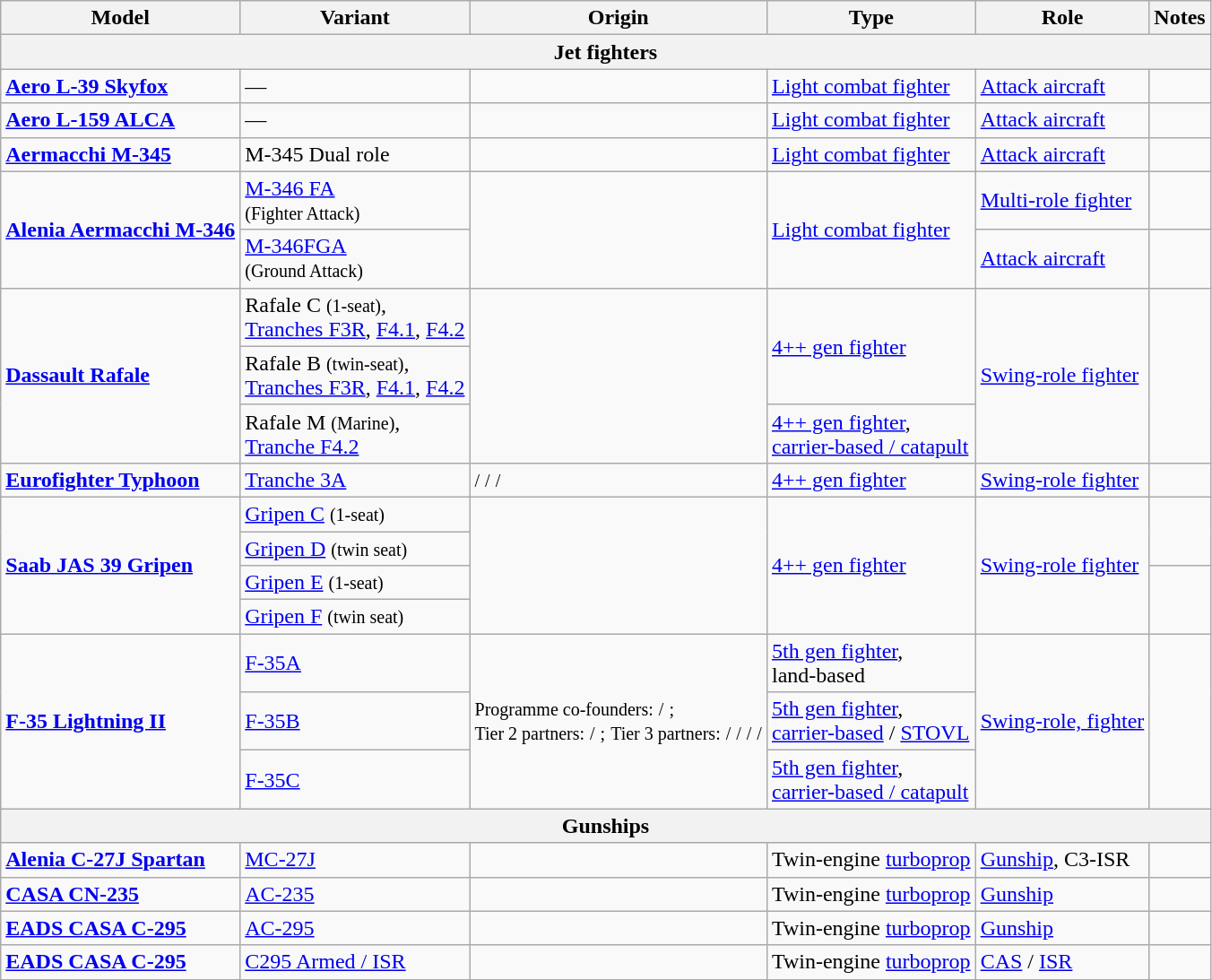<table class="wikitable sortable">
<tr>
<th scope=col>Model</th>
<th scope=col>Variant</th>
<th scope=col>Origin</th>
<th scope=col>Type</th>
<th scope=col>Role</th>
<th scope=col>Notes</th>
</tr>
<tr>
<th colspan="6">Jet fighters</th>
</tr>
<tr>
<td><strong><a href='#'>Aero L-39 Skyfox</a></strong></td>
<td>—</td>
<td><small></small></td>
<td><a href='#'>Light combat fighter</a></td>
<td><a href='#'>Attack aircraft</a></td>
<td></td>
</tr>
<tr>
<td><strong><a href='#'>Aero L-159 ALCA</a></strong></td>
<td>—</td>
<td><small></small></td>
<td><a href='#'>Light combat fighter</a></td>
<td><a href='#'>Attack aircraft</a></td>
<td></td>
</tr>
<tr>
<td><strong><a href='#'>Aermacchi M-345</a></strong></td>
<td>M-345 Dual role</td>
<td><small></small></td>
<td><a href='#'>Light combat fighter</a></td>
<td><a href='#'>Attack aircraft</a></td>
<td></td>
</tr>
<tr>
<td rowspan="2"><a href='#'><strong>Alenia Aermacchi M-346</strong></a></td>
<td><a href='#'>M-346 FA</a><br><small>(Fighter Attack)</small></td>
<td rowspan="2"><small></small></td>
<td rowspan="2"><a href='#'>Light combat fighter</a></td>
<td><a href='#'>Multi-role fighter</a></td>
<td></td>
</tr>
<tr>
<td><a href='#'>M-346FGA</a><br><small>(Ground Attack)</small></td>
<td><a href='#'>Attack aircraft</a></td>
<td></td>
</tr>
<tr>
<td rowspan="3"><strong><a href='#'>Dassault Rafale</a></strong></td>
<td>Rafale C <small>(1-seat)</small>, <br><a href='#'>Tranches F3R</a>, <a href='#'>F4.1</a>, <a href='#'>F4.2</a></td>
<td rowspan="3"><small></small></td>
<td rowspan="2"><a href='#'>4++ gen fighter</a></td>
<td rowspan="3"><a href='#'>Swing-role fighter</a></td>
<td rowspan="3"></td>
</tr>
<tr>
<td>Rafale B <small>(twin-seat)</small>,<br><a href='#'>Tranches F3R</a>, <a href='#'>F4.1</a>, <a href='#'>F4.2</a></td>
</tr>
<tr>
<td>Rafale M <small>(Marine)</small>, <br><a href='#'>Tranche F4.2</a></td>
<td><a href='#'>4++ gen fighter</a>, <br><a href='#'>carrier-based / catapult</a></td>
</tr>
<tr>
<td><strong><a href='#'>Eurofighter Typhoon</a></strong></td>
<td><a href='#'>Tranche 3A</a></td>
<td><small> /</small> <small> /</small> <small> /</small> <small></small></td>
<td><a href='#'>4++ gen fighter</a></td>
<td><a href='#'>Swing-role fighter</a></td>
<td></td>
</tr>
<tr>
<td rowspan="4"><strong><a href='#'>Saab JAS 39 Gripen</a></strong></td>
<td><a href='#'>Gripen C</a> <small>(1-seat)</small></td>
<td rowspan="4"><small></small></td>
<td rowspan="4"><a href='#'>4++ gen fighter</a></td>
<td rowspan="4"><a href='#'>Swing-role fighter</a></td>
<td rowspan="2"></td>
</tr>
<tr>
<td><a href='#'>Gripen D</a> <small>(twin seat)</small></td>
</tr>
<tr>
<td><a href='#'>Gripen E</a> <small>(1-seat)</small></td>
<td rowspan="2"></td>
</tr>
<tr>
<td><a href='#'>Gripen F</a> <small>(twin seat)</small></td>
</tr>
<tr>
<td rowspan="3"><a href='#'><strong>F-35 Lightning II</strong></a></td>
<td><a href='#'>F-35A</a></td>
<td rowspan="3"><small>Programme co-founders:</small> <small> /</small> <small>;</small><br><small>Tier 2 partners:</small> <small> /</small> <small>;</small>
<small>Tier 3 partners:</small> <small> /</small> <small> /</small> <small> /</small> <small> /</small> <small></small></td>
<td><a href='#'>5th gen fighter</a>, <br>land-based</td>
<td rowspan="3"><a href='#'>Swing-role, fighter</a></td>
<td rowspan="3"></td>
</tr>
<tr>
<td><a href='#'>F-35B</a></td>
<td><a href='#'>5th gen fighter</a>,<br><a href='#'>carrier-based</a> / <a href='#'>STOVL</a></td>
</tr>
<tr>
<td><a href='#'>F-35C</a></td>
<td><a href='#'>5th gen fighter</a>,<br><a href='#'>carrier-based / catapult</a></td>
</tr>
<tr>
<th colspan="6">Gunships</th>
</tr>
<tr>
<td><strong><a href='#'>Alenia C-27J Spartan</a></strong></td>
<td><a href='#'>MC-27J</a></td>
<td><small></small></td>
<td>Twin-engine <a href='#'>turboprop</a></td>
<td><a href='#'>Gunship</a>, C3-ISR</td>
<td></td>
</tr>
<tr>
<td><strong><a href='#'>CASA CN-235</a></strong></td>
<td><a href='#'>AC-235</a></td>
<td><small></small></td>
<td>Twin-engine <a href='#'>turboprop</a></td>
<td><a href='#'>Gunship</a></td>
<td></td>
</tr>
<tr>
<td><strong><a href='#'>EADS CASA C-295</a></strong></td>
<td><a href='#'>AC-295</a></td>
<td><small></small></td>
<td>Twin-engine <a href='#'>turboprop</a></td>
<td><a href='#'>Gunship</a></td>
<td></td>
</tr>
<tr>
<td><strong><a href='#'>EADS CASA C-295</a></strong></td>
<td><a href='#'>C295 Armed / ISR</a></td>
<td><small></small></td>
<td>Twin-engine <a href='#'>turboprop</a></td>
<td><a href='#'>CAS</a> / <a href='#'>ISR</a></td>
<td></td>
</tr>
</table>
